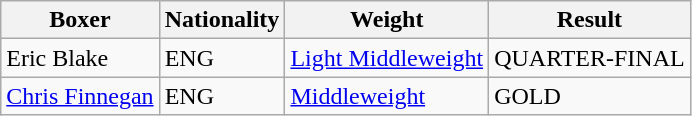<table class="wikitable">
<tr>
<th>Boxer</th>
<th>Nationality</th>
<th>Weight</th>
<th>Result</th>
</tr>
<tr>
<td>Eric Blake</td>
<td> ENG</td>
<td><a href='#'>Light Middleweight</a></td>
<td>QUARTER-FINAL</td>
</tr>
<tr>
<td><a href='#'>Chris Finnegan</a></td>
<td> ENG</td>
<td><a href='#'>Middleweight</a></td>
<td>GOLD</td>
</tr>
</table>
